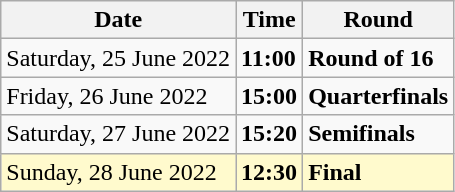<table class="wikitable">
<tr>
<th>Date</th>
<th>Time</th>
<th>Round</th>
</tr>
<tr>
<td>Saturday, 25 June 2022</td>
<td><strong>11:00</strong></td>
<td><strong>Round of 16</strong></td>
</tr>
<tr>
<td>Friday, 26 June 2022</td>
<td><strong>15:00</strong></td>
<td><strong>Quarterfinals</strong></td>
</tr>
<tr>
<td>Saturday, 27 June 2022</td>
<td><strong>15:20</strong></td>
<td><strong>Semifinals</strong></td>
</tr>
<tr style="background:lemonchiffon;">
<td>Sunday, 28 June 2022</td>
<td><strong>12:30</strong></td>
<td><strong>Final</strong></td>
</tr>
</table>
